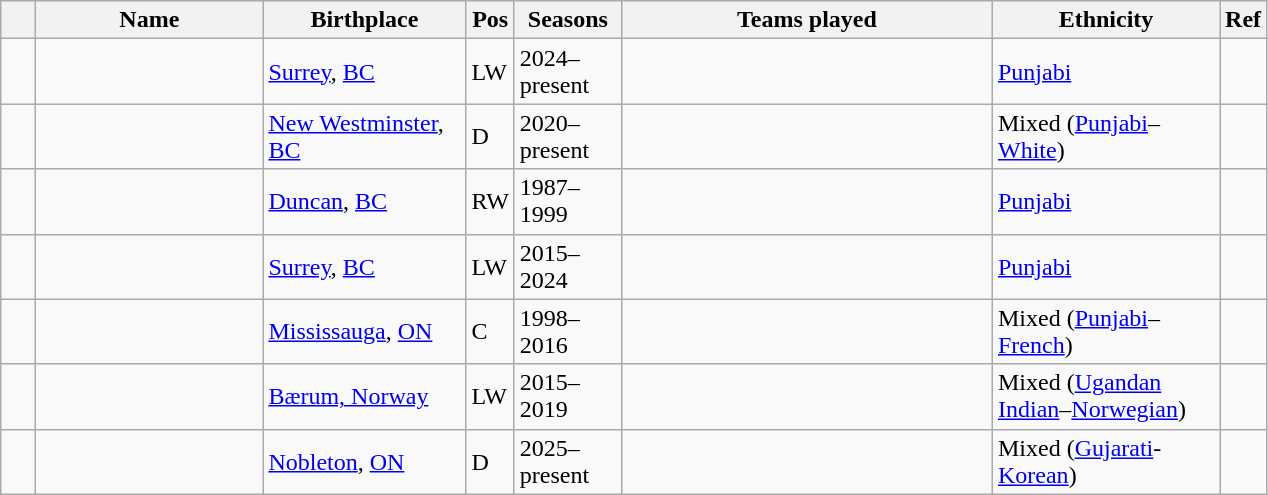<table class="wikitable sortable">
<tr>
<th scope="col" style="width:1em;"></th>
<th scope="col" style="width:9em;">Name</th>
<th scope="col" style="width:8em;">Birthplace</th>
<th scope="col" style="width:1em;">Pos</th>
<th scope="col" style="width:4em;">Seasons</th>
<th scope="col" style="width:15em;">Teams played</th>
<th scope="col" style="width:9em;">Ethnicity</th>
<th scope="col" style="width:1em;">Ref</th>
</tr>
<tr>
<td></td>
<td></td>
<td><a href='#'>Surrey</a>, <a href='#'>BC</a></td>
<td>LW</td>
<td>2024–present</td>
<td></td>
<td><a href='#'>Punjabi</a></td>
<td></td>
</tr>
<tr>
<td></td>
<td></td>
<td><a href='#'>New Westminster</a>, <a href='#'>BC</a></td>
<td>D</td>
<td>2020–present</td>
<td></td>
<td>Mixed (<a href='#'>Punjabi</a>–<a href='#'>White</a>)</td>
<td></td>
</tr>
<tr>
<td></td>
<td></td>
<td><a href='#'>Duncan</a>, <a href='#'>BC</a></td>
<td>RW</td>
<td>1987–1999</td>
<td></td>
<td><a href='#'>Punjabi</a></td>
<td></td>
</tr>
<tr>
<td></td>
<td></td>
<td><a href='#'>Surrey</a>, <a href='#'>BC</a></td>
<td>LW</td>
<td>2015–2024</td>
<td></td>
<td><a href='#'>Punjabi</a></td>
<td></td>
</tr>
<tr>
<td></td>
<td></td>
<td><a href='#'>Mississauga</a>, <a href='#'>ON</a></td>
<td>C</td>
<td>1998–2016</td>
<td></td>
<td>Mixed (<a href='#'>Punjabi</a>–<a href='#'>French</a>)</td>
<td></td>
</tr>
<tr>
<td></td>
<td></td>
<td><a href='#'>Bærum, Norway</a></td>
<td>LW</td>
<td>2015–2019</td>
<td></td>
<td>Mixed (<a href='#'>Ugandan Indian</a>–<a href='#'>Norwegian</a>)</td>
<td></td>
</tr>
<tr>
<td></td>
<td></td>
<td><a href='#'>Nobleton</a>, <a href='#'>ON</a></td>
<td>D</td>
<td>2025–present</td>
<td></td>
<td>Mixed (<a href='#'>Gujarati</a>-<a href='#'>Korean</a>)</td>
<td></td>
</tr>
</table>
